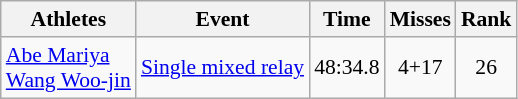<table class="wikitable" style="font-size:90%">
<tr>
<th>Athletes</th>
<th>Event</th>
<th>Time</th>
<th>Misses</th>
<th>Rank</th>
</tr>
<tr align=center>
<td align=left><a href='#'>Abe Mariya</a><br><a href='#'>Wang Woo-jin</a></td>
<td align=left><a href='#'>Single mixed relay</a></td>
<td>48:34.8</td>
<td>4+17</td>
<td>26</td>
</tr>
</table>
